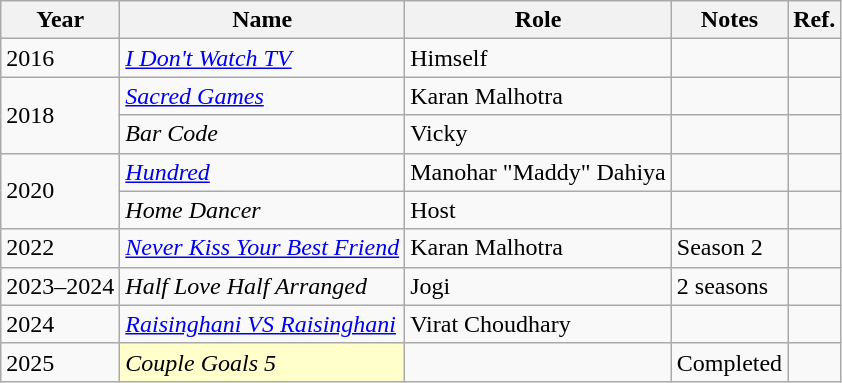<table class="wikitable">
<tr>
<th>Year</th>
<th>Name</th>
<th>Role</th>
<th>Notes</th>
<th>Ref.</th>
</tr>
<tr>
<td>2016</td>
<td><em><a href='#'>I Don't Watch TV</a></em></td>
<td>Himself</td>
<td></td>
<td></td>
</tr>
<tr>
<td rowspan="2">2018</td>
<td><em><a href='#'>Sacred Games</a></em></td>
<td>Karan Malhotra</td>
<td></td>
<td></td>
</tr>
<tr>
<td><em>Bar Code</em></td>
<td>Vicky</td>
<td></td>
<td></td>
</tr>
<tr>
<td rowspan="2">2020</td>
<td><em><a href='#'>Hundred</a></em></td>
<td>Manohar "Maddy" Dahiya</td>
<td></td>
<td></td>
</tr>
<tr>
<td><em>Home Dancer</em></td>
<td>Host</td>
<td></td>
<td></td>
</tr>
<tr>
<td>2022</td>
<td><em><a href='#'>Never Kiss Your Best Friend</a></em></td>
<td>Karan Malhotra</td>
<td>Season 2</td>
<td></td>
</tr>
<tr>
<td>2023–2024</td>
<td><em>Half Love Half Arranged</em></td>
<td>Jogi</td>
<td>2 seasons</td>
<td></td>
</tr>
<tr>
<td>2024</td>
<td><em><a href='#'>Raisinghani VS Raisinghani</a></em></td>
<td>Virat Choudhary</td>
<td></td>
<td></td>
</tr>
<tr>
<td>2025</td>
<td !scope="row" style="background:#FFFFCC;"><em>Couple Goals 5</em> </td>
<td></td>
<td>Completed</td>
<td></td>
</tr>
</table>
